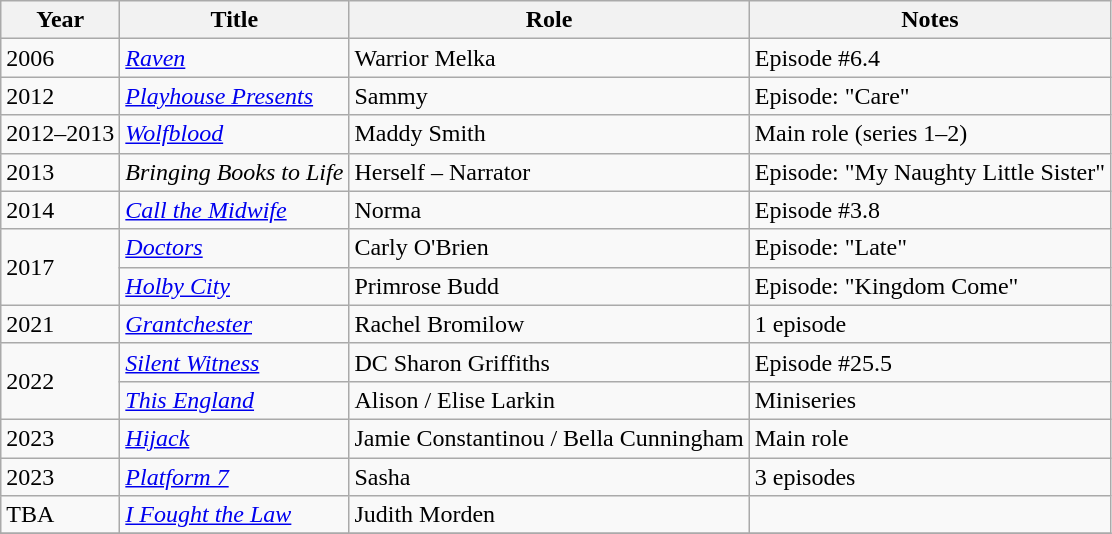<table class="wikitable sortable">
<tr>
<th>Year</th>
<th>Title</th>
<th>Role</th>
<th>Notes</th>
</tr>
<tr>
<td>2006</td>
<td><em><a href='#'>Raven</a></em></td>
<td>Warrior Melka</td>
<td>Episode #6.4</td>
</tr>
<tr>
<td>2012</td>
<td><em><a href='#'>Playhouse Presents</a></em></td>
<td>Sammy</td>
<td>Episode: "Care"</td>
</tr>
<tr>
<td>2012–2013</td>
<td><em><a href='#'>Wolfblood</a></em></td>
<td>Maddy Smith</td>
<td>Main role (series 1–2)</td>
</tr>
<tr>
<td>2013</td>
<td><em>Bringing Books to Life</em></td>
<td>Herself – Narrator</td>
<td>Episode: "My Naughty Little Sister"</td>
</tr>
<tr>
<td>2014</td>
<td><em><a href='#'>Call the Midwife</a></em></td>
<td>Norma</td>
<td>Episode #3.8</td>
</tr>
<tr>
<td rowspan="2">2017</td>
<td><em><a href='#'>Doctors</a></em></td>
<td>Carly O'Brien</td>
<td>Episode: "Late"</td>
</tr>
<tr>
<td><em><a href='#'>Holby City</a></em></td>
<td>Primrose Budd</td>
<td>Episode: "Kingdom Come"</td>
</tr>
<tr>
<td>2021</td>
<td><em><a href='#'>Grantchester</a></em></td>
<td>Rachel Bromilow</td>
<td>1 episode</td>
</tr>
<tr>
<td rowspan="2">2022</td>
<td><em><a href='#'>Silent Witness</a></em></td>
<td>DC Sharon Griffiths</td>
<td>Episode #25.5</td>
</tr>
<tr>
<td><em><a href='#'>This England</a></em></td>
<td>Alison / Elise Larkin</td>
<td>Miniseries</td>
</tr>
<tr>
<td>2023</td>
<td><em><a href='#'>Hijack</a></em></td>
<td>Jamie Constantinou / Bella Cunningham</td>
<td>Main role</td>
</tr>
<tr>
<td>2023</td>
<td><em><a href='#'>Platform 7</a></em></td>
<td>Sasha</td>
<td>3 episodes</td>
</tr>
<tr>
<td>TBA</td>
<td><em><a href='#'>I Fought the Law</a></em></td>
<td>Judith Morden</td>
<td></td>
</tr>
<tr>
</tr>
</table>
